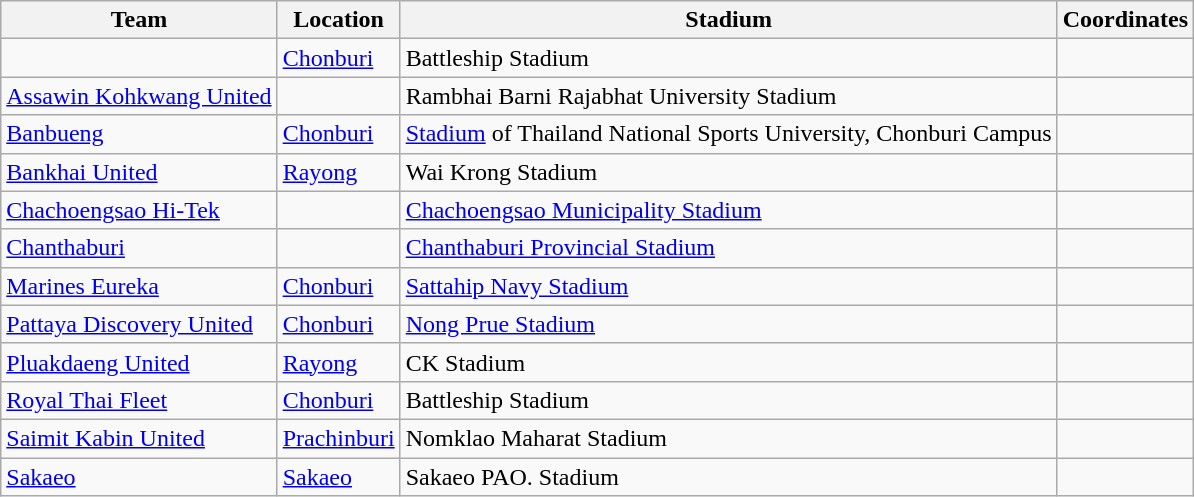<table class="wikitable sortable">
<tr>
<th>Team</th>
<th>Location</th>
<th>Stadium</th>
<th>Coordinates</th>
</tr>
<tr>
<td></td>
<td><a href='#'>Chonburi</a> </td>
<td>Battleship Stadium</td>
<td></td>
</tr>
<tr>
<td><a href='#'>Assawin Kohkwang United</a></td>
<td></td>
<td>Rambhai Barni Rajabhat University Stadium</td>
<td></td>
</tr>
<tr>
<td><a href='#'>Banbueng</a></td>
<td><a href='#'>Chonburi</a> </td>
<td><a href='#'>Stadium</a> of Thailand National Sports University, Chonburi Campus</td>
<td></td>
</tr>
<tr>
<td><a href='#'>Bankhai United</a></td>
<td><a href='#'>Rayong</a> </td>
<td>Wai Krong Stadium</td>
<td></td>
</tr>
<tr>
<td><a href='#'>Chachoengsao Hi-Tek</a></td>
<td></td>
<td><a href='#'>Chachoengsao Municipality Stadium</a></td>
<td></td>
</tr>
<tr>
<td><a href='#'>Chanthaburi</a></td>
<td></td>
<td><a href='#'>Chanthaburi Provincial Stadium</a></td>
<td></td>
</tr>
<tr>
<td><a href='#'>Marines Eureka</a></td>
<td><a href='#'>Chonburi</a> </td>
<td><a href='#'>Sattahip Navy Stadium</a></td>
<td></td>
</tr>
<tr>
<td><a href='#'>Pattaya Discovery United</a></td>
<td><a href='#'>Chonburi</a> </td>
<td><a href='#'>Nong Prue Stadium</a></td>
<td></td>
</tr>
<tr>
<td><a href='#'>Pluakdaeng United</a></td>
<td><a href='#'>Rayong</a> </td>
<td>CK Stadium</td>
<td></td>
</tr>
<tr>
<td><a href='#'>Royal Thai Fleet</a></td>
<td><a href='#'>Chonburi</a> </td>
<td>Battleship Stadium</td>
<td></td>
</tr>
<tr>
<td><a href='#'>Saimit Kabin United</a></td>
<td><a href='#'>Prachinburi</a> </td>
<td>Nomklao Maharat Stadium</td>
<td></td>
</tr>
<tr>
<td><a href='#'>Sakaeo</a></td>
<td><a href='#'>Sakaeo</a> </td>
<td>Sakaeo PAO. Stadium</td>
<td></td>
</tr>
</table>
